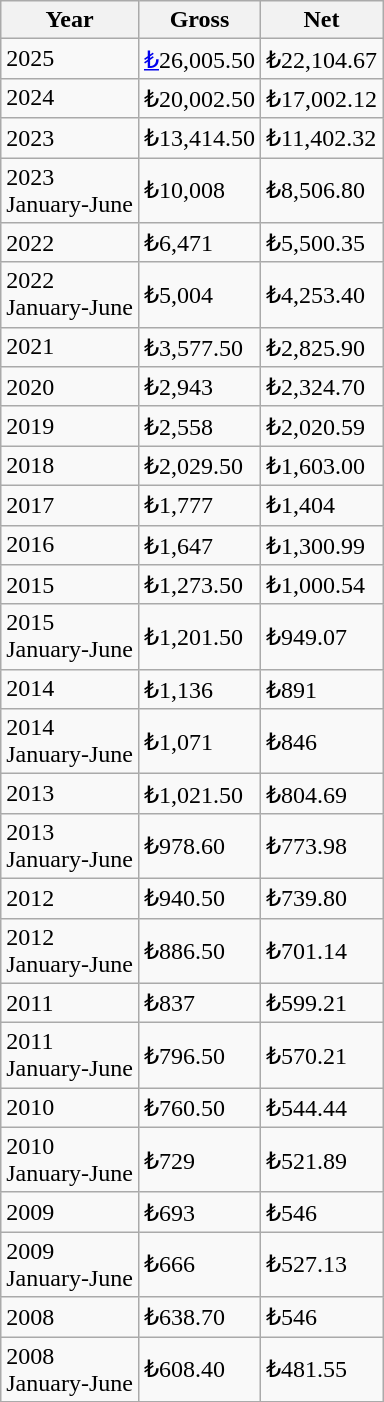<table class="wikitable sortable mw-collapsible mw-expanded ">
<tr>
<th>Year</th>
<th>Gross</th>
<th>Net</th>
</tr>
<tr>
<td>2025</td>
<td><a href='#'>₺</a>26,005.50</td>
<td>₺22,104.67</td>
</tr>
<tr>
<td>2024</td>
<td>₺20,002.50</td>
<td>₺17,002.12</td>
</tr>
<tr>
<td>2023 <br> </td>
<td>₺13,414.50</td>
<td>₺11,402.32</td>
</tr>
<tr>
<td>2023 <br> January-June</td>
<td>₺10,008</td>
<td>₺8,506.80</td>
</tr>
<tr>
<td>2022 <br> </td>
<td>₺6,471</td>
<td>₺5,500.35</td>
</tr>
<tr>
<td>2022 <br> January-June</td>
<td>₺5,004</td>
<td>₺4,253.40</td>
</tr>
<tr>
<td>2021</td>
<td>₺3,577.50</td>
<td>₺2,825.90</td>
</tr>
<tr>
<td>2020</td>
<td>₺2,943</td>
<td>₺2,324.70</td>
</tr>
<tr>
<td>2019</td>
<td>₺2,558</td>
<td>₺2,020.59</td>
</tr>
<tr>
<td>2018</td>
<td>₺2,029.50</td>
<td>₺1,603.00</td>
</tr>
<tr>
<td>2017</td>
<td>₺1,777</td>
<td>₺1,404</td>
</tr>
<tr>
<td>2016</td>
<td>₺1,647</td>
<td>₺1,300.99</td>
</tr>
<tr>
<td>2015    <br> </td>
<td>₺1,273.50</td>
<td>₺1,000.54</td>
</tr>
<tr>
<td>2015    <br> January-June</td>
<td>₺1,201.50</td>
<td>₺949.07</td>
</tr>
<tr>
<td>2014    <br> </td>
<td>₺1,136</td>
<td>₺891</td>
</tr>
<tr>
<td>2014   <br> January-June</td>
<td>₺1,071</td>
<td>₺846</td>
</tr>
<tr>
<td>2013   <br> </td>
<td>₺1,021.50</td>
<td>₺804.69</td>
</tr>
<tr>
<td>2013   <br> January-June</td>
<td>₺978.60</td>
<td>₺773.98</td>
</tr>
<tr>
<td>2012   <br> </td>
<td>₺940.50</td>
<td>₺739.80</td>
</tr>
<tr>
<td>2012   <br> January-June</td>
<td>₺886.50</td>
<td>₺701.14</td>
</tr>
<tr>
<td>2011   <br> </td>
<td>₺837</td>
<td>₺599.21</td>
</tr>
<tr>
<td>2011   <br> January-June</td>
<td>₺796.50</td>
<td>₺570.21</td>
</tr>
<tr>
<td>2010   <br> </td>
<td>₺760.50</td>
<td>₺544.44</td>
</tr>
<tr>
<td>2010   <br> January-June</td>
<td>₺729</td>
<td>₺521.89</td>
</tr>
<tr>
<td>2009   <br> </td>
<td>₺693</td>
<td>₺546</td>
</tr>
<tr>
<td>2009   <br> January-June</td>
<td>₺666</td>
<td>₺527.13</td>
</tr>
<tr>
<td>2008   <br> </td>
<td>₺638.70</td>
<td>₺546</td>
</tr>
<tr>
<td>2008   <br> January-June</td>
<td>₺608.40</td>
<td>₺481.55</td>
</tr>
<tr>
</tr>
</table>
